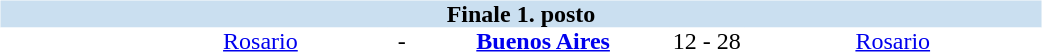<table table width=700>
<tr>
<td width=700 valign="top"><br><table border=0 cellspacing=0 cellpadding=0 style="font-size: 100%; border-collapse: collapse;" width=100%>
<tr bgcolor="#CADFF0">
<td style="font-size:100%"; align="center" colspan="6"><strong>Finale 1. posto</strong></td>
</tr>
<tr align=center bgcolor=#FFFFFF>
<td width=90></td>
<td width=170><a href='#'>Rosario</a></td>
<td width=20>-</td>
<td width=170><strong><a href='#'>Buenos Aires</a></strong></td>
<td width=50>12 - 28</td>
<td width=200><a href='#'>Rosario</a></td>
</tr>
</table>
</td>
</tr>
</table>
